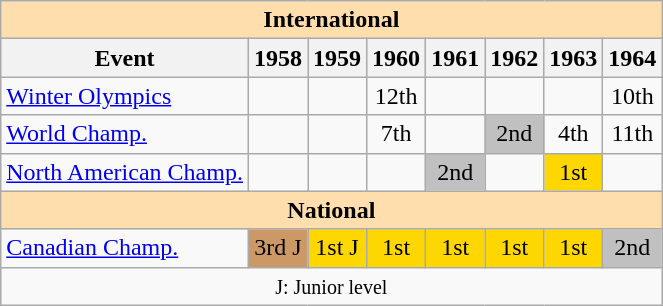<table class="wikitable" style="text-align:center">
<tr>
<th style="background-color: #ffdead; " colspan=8 align=center>International</th>
</tr>
<tr>
<th>Event</th>
<th>1958</th>
<th>1959</th>
<th>1960</th>
<th>1961</th>
<th>1962</th>
<th>1963</th>
<th>1964</th>
</tr>
<tr>
<td align=left><a href='#'>Winter Olympics</a></td>
<td></td>
<td></td>
<td>12th</td>
<td></td>
<td></td>
<td></td>
<td>10th</td>
</tr>
<tr>
<td align=left><a href='#'>World Champ.</a></td>
<td></td>
<td></td>
<td>7th</td>
<td></td>
<td bgcolor=silver>2nd</td>
<td>4th</td>
<td>11th</td>
</tr>
<tr>
<td align=left><a href='#'>North American Champ.</a></td>
<td></td>
<td></td>
<td></td>
<td bgcolor=silver>2nd</td>
<td></td>
<td bgcolor=gold>1st</td>
<td></td>
</tr>
<tr>
<th style="background-color: #ffdead; " colspan=8 align=center>National</th>
</tr>
<tr>
<td align=left><a href='#'>Canadian Champ.</a></td>
<td bgcolor=cc9966>3rd J</td>
<td bgcolor=gold>1st J</td>
<td bgcolor=gold>1st</td>
<td bgcolor=gold>1st</td>
<td bgcolor=gold>1st</td>
<td bgcolor=gold>1st</td>
<td bgcolor=silver>2nd</td>
</tr>
<tr>
<td colspan=8 align=center><small> J: Junior level </small></td>
</tr>
</table>
